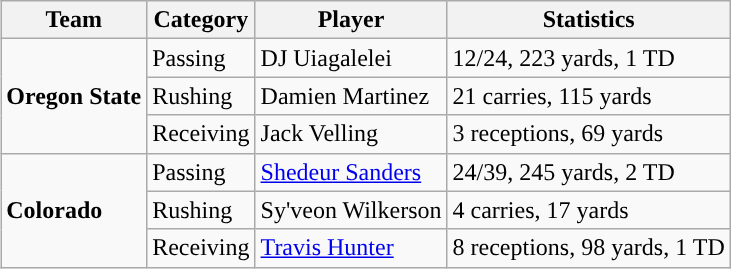<table class="wikitable" style="float: right;">
<tr>
<th>Team</th>
<th>Category</th>
<th>Player</th>
<th>Statistics</th>
</tr>
<tr>
<td rowspan=3><strong>Oregon State</strong></td>
<td>Passing</td>
<td>DJ Uiagalelei</td>
<td>12/24, 223 yards, 1 TD</td>
</tr>
<tr>
<td>Rushing</td>
<td>Damien Martinez</td>
<td>21 carries, 115 yards</td>
</tr>
<tr>
<td>Receiving</td>
<td>Jack Velling</td>
<td>3 receptions, 69 yards</td>
</tr>
<tr>
<td rowspan=3><strong>Colorado</strong></td>
<td>Passing</td>
<td><a href='#'>Shedeur Sanders</a></td>
<td>24/39, 245 yards, 2 TD</td>
</tr>
<tr>
<td>Rushing</td>
<td>Sy'veon Wilkerson</td>
<td>4 carries, 17 yards</td>
</tr>
<tr>
<td>Receiving</td>
<td><a href='#'>Travis Hunter</a></td>
<td>8 receptions, 98 yards, 1 TD</td>
</tr>
</table>
